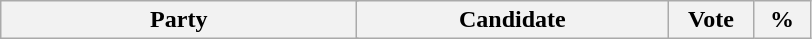<table class="wikitable centre" border="1">
<tr>
<th bgcolor="#DDDDFF" width="230px" colspan="2">Party</th>
<th bgcolor="#DDDDFF" width="200px">Candidate</th>
<th bgcolor="#DDDDFF" width="50px">Vote</th>
<th bgcolor="#DDDDFF" width="30px">%<br>
 


</th>
</tr>
</table>
